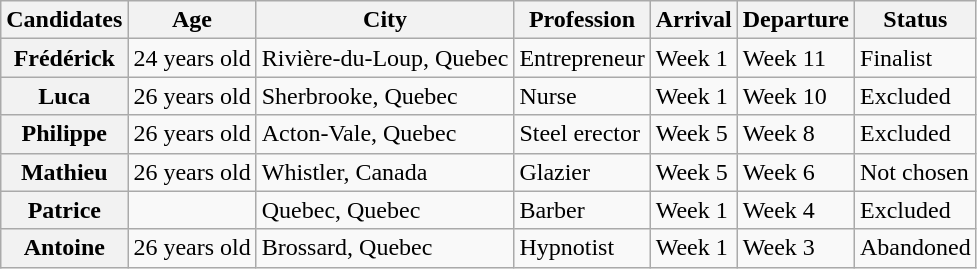<table class="wikitable">
<tr>
<th>Candidates</th>
<th>Age</th>
<th>City</th>
<th>Profession</th>
<th>Arrival</th>
<th>Departure</th>
<th>Status</th>
</tr>
<tr>
<th>Frédérick</th>
<td>24 years old</td>
<td>Rivière-du-Loup, Quebec</td>
<td>Entrepreneur</td>
<td>Week 1</td>
<td>Week 11</td>
<td>Finalist</td>
</tr>
<tr>
<th>Luca</th>
<td>26 years old</td>
<td>Sherbrooke, Quebec</td>
<td>Nurse</td>
<td>Week 1</td>
<td>Week 10</td>
<td>Excluded</td>
</tr>
<tr>
<th>Philippe</th>
<td>26 years old</td>
<td>Acton-Vale, Quebec</td>
<td>Steel erector</td>
<td>Week 5</td>
<td>Week 8</td>
<td>Excluded</td>
</tr>
<tr>
<th>Mathieu</th>
<td>26 years old</td>
<td>Whistler, Canada</td>
<td>Glazier</td>
<td>Week 5</td>
<td>Week 6</td>
<td>Not chosen</td>
</tr>
<tr>
<th>Patrice</th>
<td></td>
<td>Quebec, Quebec</td>
<td>Barber</td>
<td>Week 1</td>
<td>Week 4</td>
<td>Excluded</td>
</tr>
<tr>
<th>Antoine</th>
<td>26 years old</td>
<td>Brossard, Quebec</td>
<td>Hypnotist</td>
<td>Week 1</td>
<td>Week 3</td>
<td>Abandoned</td>
</tr>
</table>
